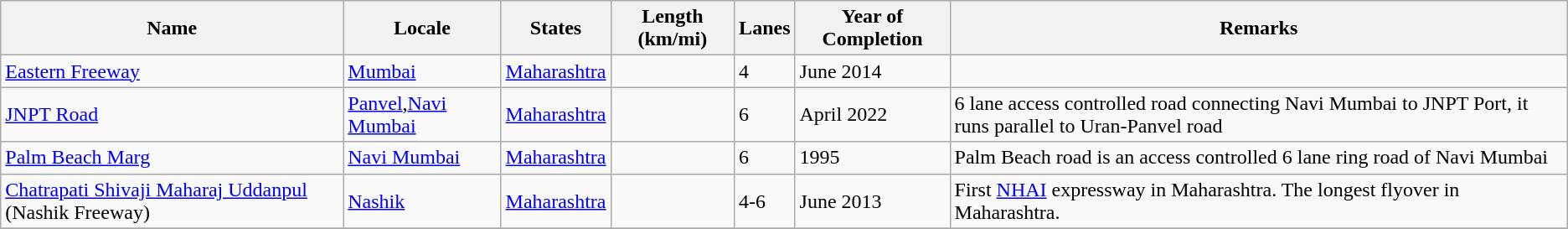<table class="wikitable sortable collapsible static-row-numbers">
<tr>
<th>Name</th>
<th>Locale</th>
<th>States</th>
<th data-sort-type="number">Length (km/mi)</th>
<th>Lanes</th>
<th>Year of Completion</th>
<th>Remarks</th>
</tr>
<tr>
<td><a href='#'>Eastern Freeway</a></td>
<td><a href='#'>Mumbai</a></td>
<td><a href='#'>Maharashtra</a></td>
<td style="text-align:right"></td>
<td>4</td>
<td>June 2014</td>
<td></td>
</tr>
<tr>
<td><a href='#'>JNPT Road</a></td>
<td><a href='#'>Panvel</a>,<a href='#'>Navi Mumbai</a></td>
<td><a href='#'>Maharashtra</a></td>
<td style="text-align:right"></td>
<td>6</td>
<td>April 2022</td>
<td>6 lane access controlled road connecting Navi Mumbai to JNPT Port, it runs parallel to Uran-Panvel road</td>
</tr>
<tr>
<td><a href='#'>Palm Beach Marg</a></td>
<td><a href='#'>Navi Mumbai</a></td>
<td><a href='#'>Maharashtra</a></td>
<td style="text-align:right"></td>
<td>6</td>
<td>1995</td>
<td>Palm Beach road is an access controlled 6 lane ring road of Navi Mumbai</td>
</tr>
<tr>
<td><a href='#'>Chatrapati Shivaji Maharaj Uddanpul</a> (Nashik Freeway)</td>
<td><a href='#'>Nashik</a></td>
<td><a href='#'>Maharashtra</a></td>
<td></td>
<td>4-6</td>
<td>June 2013</td>
<td>First <a href='#'>NHAI</a> expressway in Maharashtra. The longest flyover in Maharashtra.</td>
</tr>
<tr>
</tr>
</table>
